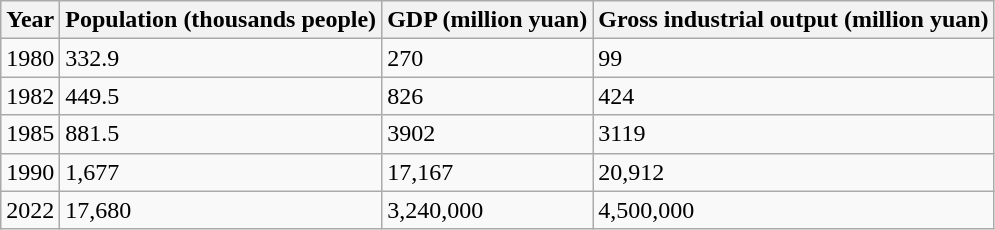<table class="wikitable">
<tr>
<th>Year</th>
<th>Population (thousands people)</th>
<th>GDP (million yuan)</th>
<th>Gross industrial output (million yuan)</th>
</tr>
<tr>
<td>1980</td>
<td>332.9</td>
<td>270</td>
<td>99</td>
</tr>
<tr>
<td>1982</td>
<td>449.5</td>
<td>826</td>
<td>424</td>
</tr>
<tr>
<td>1985</td>
<td>881.5</td>
<td>3902</td>
<td>3119</td>
</tr>
<tr>
<td>1990</td>
<td>1,677</td>
<td>17,167</td>
<td>20,912</td>
</tr>
<tr>
<td>2022</td>
<td>17,680</td>
<td>3,240,000</td>
<td>4,500,000</td>
</tr>
</table>
